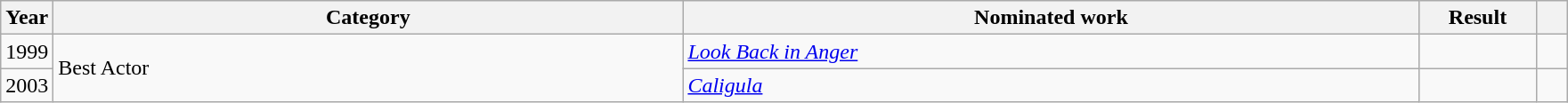<table class="wikitable">
<tr>
<th scope="col" style="width:1em;">Year</th>
<th scope="col" style="width:29em;">Category</th>
<th scope="col" style="width:34em;">Nominated work</th>
<th scope="col" style="width:5em;">Result</th>
<th scope="col" style="width:1em;"></th>
</tr>
<tr>
<td>1999</td>
<td rowspan="2">Best Actor</td>
<td><em><a href='#'>Look Back in Anger</a></em></td>
<td></td>
<td></td>
</tr>
<tr>
<td>2003</td>
<td><em><a href='#'>Caligula</a></em></td>
<td></td>
<td></td>
</tr>
</table>
